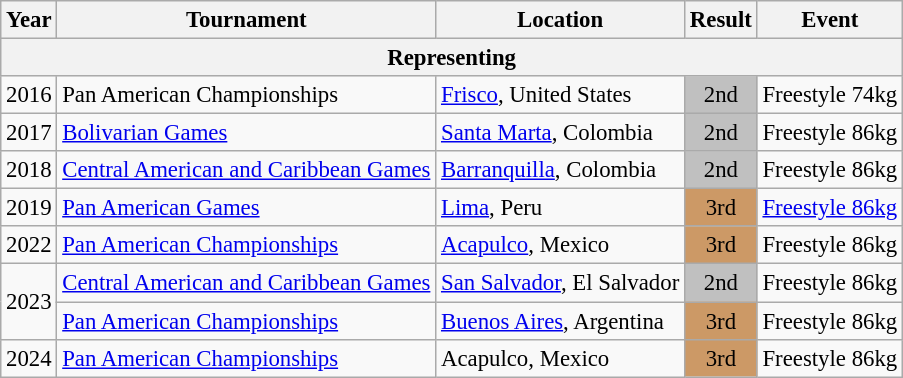<table class="wikitable" style="font-size:95%;">
<tr>
<th>Year</th>
<th>Tournament</th>
<th>Location</th>
<th>Result</th>
<th>Event</th>
</tr>
<tr>
<th colspan=6>Representing </th>
</tr>
<tr>
<td>2016</td>
<td>Pan American Championships</td>
<td><a href='#'>Frisco</a>, United States</td>
<td align="center" bgcolor="silver">2nd</td>
<td>Freestyle 74kg</td>
</tr>
<tr>
<td>2017</td>
<td><a href='#'>Bolivarian Games</a></td>
<td><a href='#'>Santa Marta</a>, Colombia</td>
<td align="center" bgcolor="silver">2nd</td>
<td>Freestyle 86kg</td>
</tr>
<tr>
<td>2018</td>
<td><a href='#'>Central American and Caribbean Games</a></td>
<td><a href='#'>Barranquilla</a>, Colombia</td>
<td align="center" bgcolor="silver">2nd</td>
<td>Freestyle 86kg</td>
</tr>
<tr>
<td>2019</td>
<td><a href='#'>Pan American Games</a></td>
<td><a href='#'>Lima</a>, Peru</td>
<td align="center" bgcolor="cc9966">3rd</td>
<td><a href='#'>Freestyle 86kg</a></td>
</tr>
<tr>
<td>2022</td>
<td><a href='#'>Pan American Championships</a></td>
<td><a href='#'>Acapulco</a>, Mexico</td>
<td align="Center" bgcolor="cc9966">3rd</td>
<td>Freestyle 86kg</td>
</tr>
<tr>
<td rowspan=2>2023</td>
<td><a href='#'>Central American and Caribbean Games</a></td>
<td><a href='#'>San Salvador</a>, El Salvador</td>
<td align="center" bgcolor="silver">2nd</td>
<td>Freestyle 86kg</td>
</tr>
<tr>
<td><a href='#'>Pan American Championships</a></td>
<td><a href='#'>Buenos Aires</a>, Argentina</td>
<td align="Center" bgcolor="cc9966">3rd</td>
<td>Freestyle 86kg</td>
</tr>
<tr>
<td>2024</td>
<td><a href='#'>Pan American Championships</a></td>
<td>Acapulco, Mexico</td>
<td align="Center" bgcolor="cc9966">3rd</td>
<td>Freestyle 86kg</td>
</tr>
</table>
